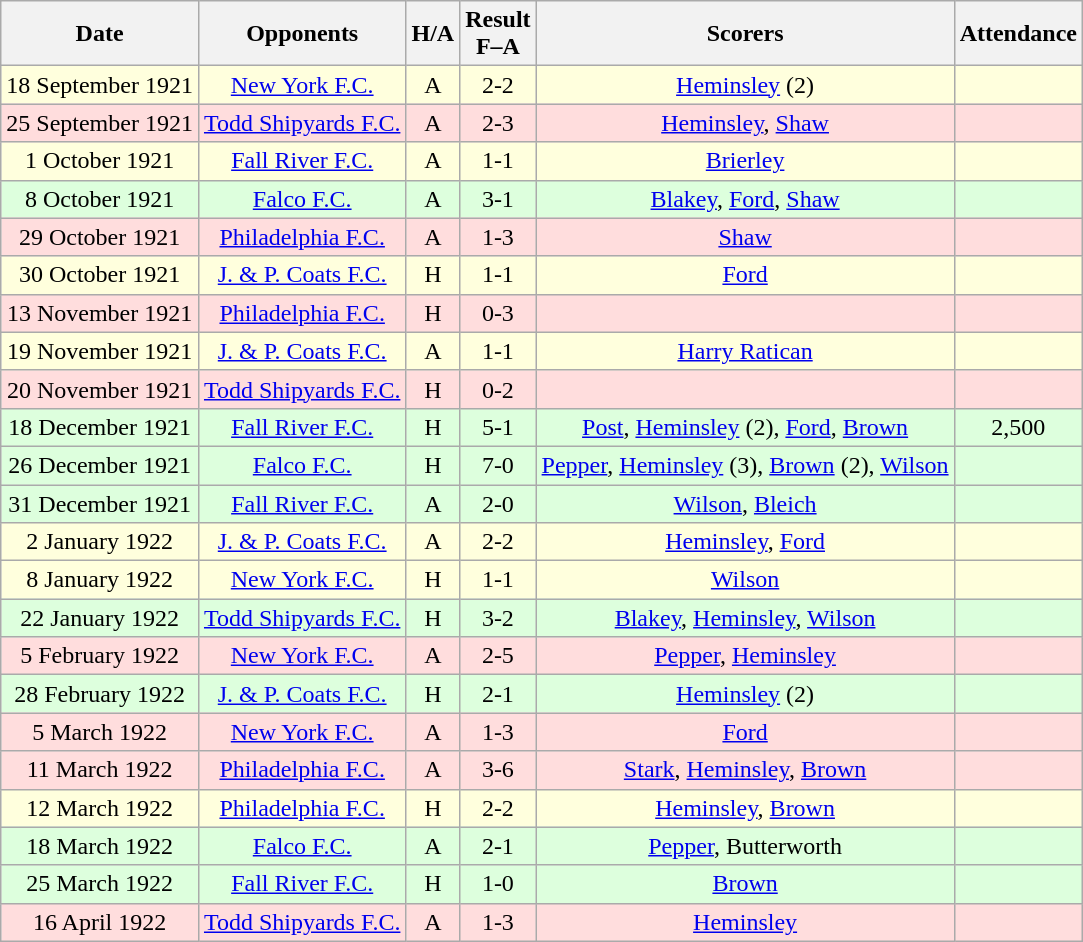<table class="wikitable" style="text-align:center">
<tr>
<th>Date</th>
<th>Opponents</th>
<th>H/A</th>
<th>Result<br>F–A</th>
<th>Scorers</th>
<th>Attendance</th>
</tr>
<tr bgcolor="#ffffdd">
<td>18 September 1921</td>
<td><a href='#'>New York F.C.</a></td>
<td>A</td>
<td>2-2</td>
<td><a href='#'>Heminsley</a> (2)</td>
<td></td>
</tr>
<tr bgcolor="#ffdddd">
<td>25 September 1921</td>
<td><a href='#'>Todd Shipyards F.C.</a></td>
<td>A</td>
<td>2-3</td>
<td><a href='#'>Heminsley</a>, <a href='#'>Shaw</a></td>
<td></td>
</tr>
<tr bgcolor="#ffffdd">
<td>1 October 1921</td>
<td><a href='#'>Fall River F.C.</a></td>
<td>A</td>
<td>1-1</td>
<td><a href='#'>Brierley</a></td>
<td></td>
</tr>
<tr bgcolor="#ddffdd">
<td>8 October 1921</td>
<td><a href='#'>Falco F.C.</a></td>
<td>A</td>
<td>3-1</td>
<td><a href='#'>Blakey</a>, <a href='#'>Ford</a>, <a href='#'>Shaw</a></td>
<td></td>
</tr>
<tr bgcolor="#ffdddd">
<td>29 October 1921</td>
<td><a href='#'>Philadelphia F.C.</a></td>
<td>A</td>
<td>1-3</td>
<td><a href='#'>Shaw</a></td>
<td></td>
</tr>
<tr bgcolor="#ffffdd">
<td>30 October 1921</td>
<td><a href='#'>J. & P. Coats F.C.</a></td>
<td>H</td>
<td>1-1</td>
<td><a href='#'>Ford</a></td>
<td></td>
</tr>
<tr bgcolor="#ffdddd">
<td>13 November 1921</td>
<td><a href='#'>Philadelphia F.C.</a></td>
<td>H</td>
<td>0-3</td>
<td></td>
<td></td>
</tr>
<tr bgcolor="#ffffdd">
<td>19 November 1921</td>
<td><a href='#'>J. & P. Coats F.C.</a></td>
<td>A</td>
<td>1-1</td>
<td><a href='#'>Harry Ratican</a></td>
<td></td>
</tr>
<tr bgcolor="#ffdddd">
<td>20 November 1921</td>
<td><a href='#'>Todd Shipyards F.C.</a></td>
<td>H</td>
<td>0-2</td>
<td></td>
<td></td>
</tr>
<tr bgcolor="#ddffdd">
<td>18 December 1921</td>
<td><a href='#'>Fall River F.C.</a></td>
<td>H</td>
<td>5-1</td>
<td><a href='#'>Post</a>, <a href='#'>Heminsley</a> (2), <a href='#'>Ford</a>, <a href='#'>Brown</a></td>
<td>2,500</td>
</tr>
<tr bgcolor="#ddffdd">
<td>26 December 1921</td>
<td><a href='#'>Falco F.C.</a></td>
<td>H</td>
<td>7-0</td>
<td><a href='#'>Pepper</a>, <a href='#'>Heminsley</a> (3), <a href='#'>Brown</a> (2), <a href='#'>Wilson</a></td>
<td></td>
</tr>
<tr bgcolor="#ddffdd">
<td>31 December 1921</td>
<td><a href='#'>Fall River F.C.</a></td>
<td>A</td>
<td>2-0</td>
<td><a href='#'>Wilson</a>, <a href='#'>Bleich</a></td>
<td></td>
</tr>
<tr bgcolor="#ffffdd">
<td>2 January 1922</td>
<td><a href='#'>J. & P. Coats F.C.</a></td>
<td>A</td>
<td>2-2</td>
<td><a href='#'>Heminsley</a>, <a href='#'>Ford</a></td>
<td></td>
</tr>
<tr bgcolor="#ffffdd">
<td>8 January 1922</td>
<td><a href='#'>New York F.C.</a></td>
<td>H</td>
<td>1-1</td>
<td><a href='#'>Wilson</a></td>
<td></td>
</tr>
<tr bgcolor="#ddffdd">
<td>22 January 1922</td>
<td><a href='#'>Todd Shipyards F.C.</a></td>
<td>H</td>
<td>3-2</td>
<td><a href='#'>Blakey</a>, <a href='#'>Heminsley</a>, <a href='#'>Wilson</a></td>
<td></td>
</tr>
<tr bgcolor="#ffdddd">
<td>5 February 1922</td>
<td><a href='#'>New York F.C.</a></td>
<td>A</td>
<td>2-5</td>
<td><a href='#'>Pepper</a>, <a href='#'>Heminsley</a></td>
<td></td>
</tr>
<tr bgcolor="#ddffdd">
<td>28 February 1922</td>
<td><a href='#'>J. & P. Coats F.C.</a></td>
<td>H</td>
<td>2-1</td>
<td><a href='#'>Heminsley</a> (2)</td>
<td></td>
</tr>
<tr bgcolor="#ffdddd">
<td>5 March 1922</td>
<td><a href='#'>New York F.C.</a></td>
<td>A</td>
<td>1-3</td>
<td><a href='#'>Ford</a></td>
<td></td>
</tr>
<tr bgcolor="#ffdddd">
<td>11 March 1922</td>
<td><a href='#'>Philadelphia F.C.</a></td>
<td>A</td>
<td>3-6</td>
<td><a href='#'>Stark</a>, <a href='#'>Heminsley</a>, <a href='#'>Brown</a></td>
<td></td>
</tr>
<tr bgcolor="#ffffdd">
<td>12 March 1922</td>
<td><a href='#'>Philadelphia F.C.</a></td>
<td>H</td>
<td>2-2</td>
<td><a href='#'>Heminsley</a>, <a href='#'>Brown</a></td>
<td></td>
</tr>
<tr bgcolor="#ddffdd">
<td>18 March 1922</td>
<td><a href='#'>Falco F.C.</a></td>
<td>A</td>
<td>2-1</td>
<td><a href='#'>Pepper</a>, Butterworth</td>
<td></td>
</tr>
<tr bgcolor="#ddffdd">
<td>25 March 1922</td>
<td><a href='#'>Fall River F.C.</a></td>
<td>H</td>
<td>1-0</td>
<td><a href='#'>Brown</a></td>
<td></td>
</tr>
<tr bgcolor="#ffdddd">
<td>16 April 1922</td>
<td><a href='#'>Todd Shipyards F.C.</a></td>
<td>A</td>
<td>1-3</td>
<td><a href='#'>Heminsley</a></td>
<td></td>
</tr>
</table>
